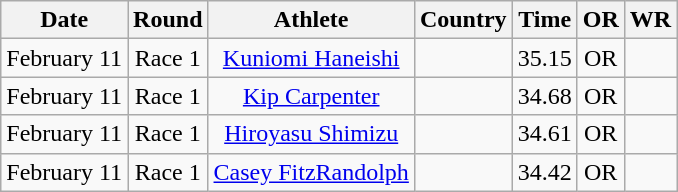<table class="wikitable" style="text-align:center">
<tr>
<th>Date</th>
<th>Round</th>
<th>Athlete</th>
<th>Country</th>
<th>Time</th>
<th>OR</th>
<th>WR</th>
</tr>
<tr>
<td>February 11</td>
<td>Race 1</td>
<td><a href='#'>Kuniomi Haneishi</a></td>
<td></td>
<td>35.15</td>
<td>OR</td>
<td></td>
</tr>
<tr>
<td>February 11</td>
<td>Race 1</td>
<td><a href='#'>Kip Carpenter</a></td>
<td></td>
<td>34.68</td>
<td>OR</td>
<td></td>
</tr>
<tr>
<td>February 11</td>
<td>Race 1</td>
<td><a href='#'>Hiroyasu Shimizu</a></td>
<td></td>
<td>34.61</td>
<td>OR</td>
<td></td>
</tr>
<tr>
<td>February 11</td>
<td>Race 1</td>
<td><a href='#'>Casey FitzRandolph</a></td>
<td></td>
<td>34.42</td>
<td>OR</td>
<td></td>
</tr>
</table>
